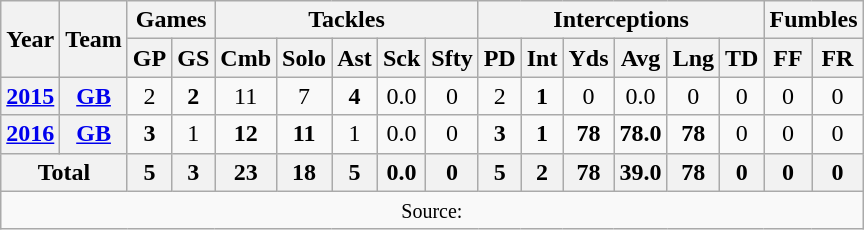<table class="wikitable" style="text-align: center;">
<tr>
<th rowspan="2">Year</th>
<th rowspan="2">Team</th>
<th colspan="2">Games</th>
<th colspan="5">Tackles</th>
<th colspan="6">Interceptions</th>
<th colspan="2">Fumbles</th>
</tr>
<tr>
<th>GP</th>
<th>GS</th>
<th>Cmb</th>
<th>Solo</th>
<th>Ast</th>
<th>Sck</th>
<th>Sfty</th>
<th>PD</th>
<th>Int</th>
<th>Yds</th>
<th>Avg</th>
<th>Lng</th>
<th>TD</th>
<th>FF</th>
<th>FR</th>
</tr>
<tr>
<th><a href='#'>2015</a></th>
<th><a href='#'>GB</a></th>
<td>2</td>
<td><strong>2</strong></td>
<td>11</td>
<td>7</td>
<td><strong>4</strong></td>
<td>0.0</td>
<td>0</td>
<td>2</td>
<td><strong>1</strong></td>
<td>0</td>
<td>0.0</td>
<td>0</td>
<td>0</td>
<td>0</td>
<td>0</td>
</tr>
<tr>
<th><a href='#'>2016</a></th>
<th><a href='#'>GB</a></th>
<td><strong>3</strong></td>
<td>1</td>
<td><strong>12</strong></td>
<td><strong>11</strong></td>
<td>1</td>
<td>0.0</td>
<td>0</td>
<td><strong>3</strong></td>
<td><strong>1</strong></td>
<td><strong>78</strong></td>
<td><strong>78.0</strong></td>
<td><strong>78</strong></td>
<td>0</td>
<td>0</td>
<td>0</td>
</tr>
<tr>
<th colspan="2">Total</th>
<th>5</th>
<th>3</th>
<th>23</th>
<th>18</th>
<th>5</th>
<th>0.0</th>
<th>0</th>
<th>5</th>
<th>2</th>
<th>78</th>
<th>39.0</th>
<th>78</th>
<th>0</th>
<th>0</th>
<th>0</th>
</tr>
<tr>
<td colspan="17"><small>Source: </small></td>
</tr>
</table>
